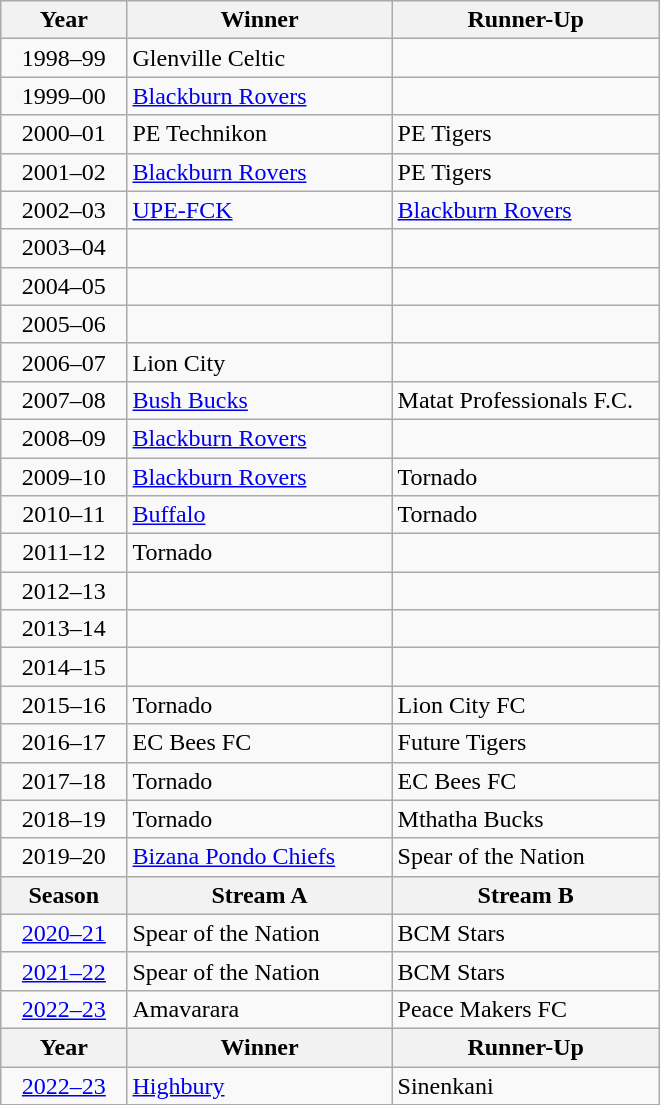<table class="wikitable" width="440px";>
<tr>
<th width="80px">Year</th>
<th width="180px">Winner</th>
<th width="180px">Runner-Up</th>
</tr>
<tr>
<td align="center">1998–99</td>
<td>Glenville Celtic</td>
<td></td>
</tr>
<tr>
<td align="center">1999–00</td>
<td><a href='#'>Blackburn Rovers</a></td>
<td></td>
</tr>
<tr>
<td align="center">2000–01</td>
<td>PE Technikon</td>
<td>PE Tigers</td>
</tr>
<tr>
<td align="center">2001–02</td>
<td><a href='#'>Blackburn Rovers</a></td>
<td>PE Tigers</td>
</tr>
<tr>
<td align="center">2002–03</td>
<td><a href='#'>UPE-FCK</a></td>
<td><a href='#'>Blackburn Rovers</a></td>
</tr>
<tr>
<td align="center">2003–04</td>
<td></td>
<td></td>
</tr>
<tr>
<td align="center">2004–05</td>
<td></td>
<td></td>
</tr>
<tr>
<td align="center">2005–06</td>
<td></td>
<td></td>
</tr>
<tr>
<td align="center">2006–07</td>
<td>Lion City</td>
<td></td>
</tr>
<tr>
<td align="center">2007–08</td>
<td><a href='#'>Bush Bucks</a></td>
<td>Matat Professionals F.C.</td>
</tr>
<tr>
<td align="center">2008–09</td>
<td><a href='#'>Blackburn Rovers</a></td>
<td></td>
</tr>
<tr>
<td align="center">2009–10</td>
<td><a href='#'>Blackburn Rovers</a></td>
<td>Tornado</td>
</tr>
<tr>
<td align="center">2010–11</td>
<td><a href='#'>Buffalo</a></td>
<td>Tornado</td>
</tr>
<tr>
<td align="center">2011–12</td>
<td>Tornado</td>
<td></td>
</tr>
<tr>
<td align="center">2012–13</td>
<td></td>
<td></td>
</tr>
<tr>
<td align="center">2013–14</td>
<td></td>
<td></td>
</tr>
<tr>
<td align="center">2014–15</td>
<td></td>
<td></td>
</tr>
<tr>
<td align="center">2015–16</td>
<td>Tornado</td>
<td>Lion City FC</td>
</tr>
<tr>
<td align="center">2016–17</td>
<td>EC Bees FC</td>
<td>Future Tigers</td>
</tr>
<tr>
<td align="center">2017–18</td>
<td>Tornado</td>
<td>EC Bees FC</td>
</tr>
<tr>
<td align="center">2018–19</td>
<td>Tornado</td>
<td>Mthatha Bucks</td>
</tr>
<tr>
<td align="center">2019–20</td>
<td><a href='#'>Bizana Pondo Chiefs</a></td>
<td>Spear of the Nation</td>
</tr>
<tr>
<th>Season</th>
<th>Stream A</th>
<th>Stream B</th>
</tr>
<tr>
<td align="center"><a href='#'>2020–21</a></td>
<td>Spear of the Nation</td>
<td>BCM Stars</td>
</tr>
<tr>
<td align="center"><a href='#'>2021–22</a></td>
<td>Spear of the Nation</td>
<td>BCM Stars</td>
</tr>
<tr>
<td align="center"><a href='#'>2022–23</a></td>
<td>Amavarara</td>
<td>Peace Makers FC</td>
</tr>
<tr>
<th width="80px">Year</th>
<th width="180px">Winner</th>
<th width="180px">Runner-Up</th>
</tr>
<tr>
<td align="center"><a href='#'>2022–23</a></td>
<td><a href='#'>Highbury</a></td>
<td>Sinenkani</td>
</tr>
<tr>
</tr>
</table>
